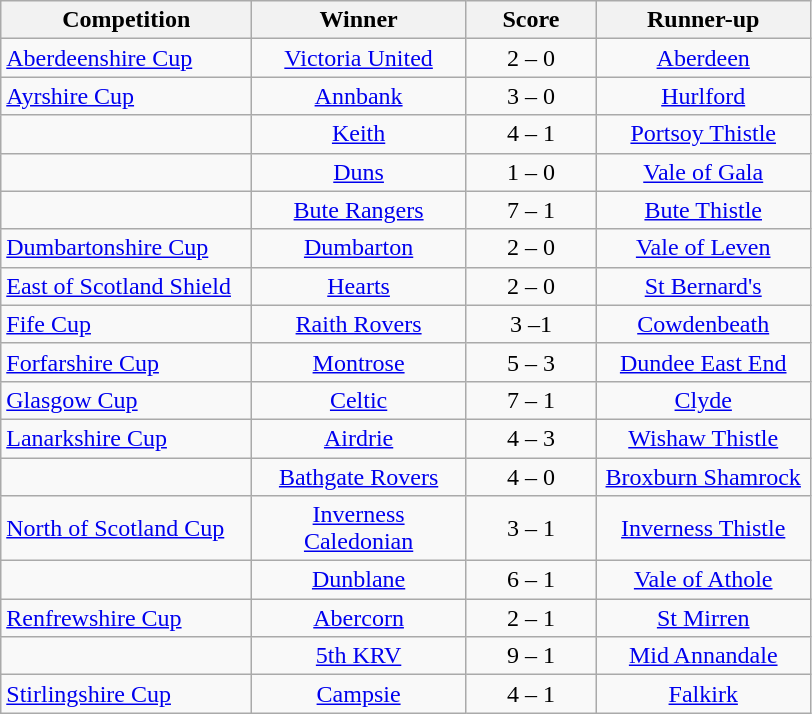<table class="wikitable" style="text-align: center;">
<tr>
<th width=160>Competition</th>
<th width=135>Winner</th>
<th width=80>Score</th>
<th width=135>Runner-up</th>
</tr>
<tr>
<td align=left><a href='#'>Aberdeenshire Cup</a></td>
<td><a href='#'>Victoria United</a></td>
<td>2 – 0</td>
<td><a href='#'>Aberdeen</a></td>
</tr>
<tr>
<td align=left><a href='#'>Ayrshire Cup</a></td>
<td><a href='#'>Annbank</a></td>
<td>3 – 0</td>
<td><a href='#'>Hurlford</a></td>
</tr>
<tr>
<td align=left></td>
<td><a href='#'>Keith</a></td>
<td>4 – 1</td>
<td><a href='#'>Portsoy Thistle</a></td>
</tr>
<tr>
<td align=left></td>
<td><a href='#'>Duns</a></td>
<td>1 – 0</td>
<td><a href='#'>Vale of Gala</a></td>
</tr>
<tr>
<td align=left></td>
<td><a href='#'>Bute Rangers</a></td>
<td>7 – 1</td>
<td><a href='#'>Bute Thistle</a></td>
</tr>
<tr>
<td align=left><a href='#'>Dumbartonshire Cup</a></td>
<td><a href='#'>Dumbarton</a></td>
<td>2 – 0</td>
<td><a href='#'>Vale of Leven</a></td>
</tr>
<tr>
<td align=left><a href='#'>East of Scotland Shield</a></td>
<td><a href='#'>Hearts</a></td>
<td>2 – 0</td>
<td><a href='#'>St Bernard's</a></td>
</tr>
<tr>
<td align=left><a href='#'>Fife Cup</a></td>
<td><a href='#'>Raith Rovers</a></td>
<td>3 –1</td>
<td><a href='#'>Cowdenbeath</a></td>
</tr>
<tr>
<td align=left><a href='#'>Forfarshire Cup</a></td>
<td><a href='#'>Montrose</a></td>
<td>5 – 3</td>
<td><a href='#'>Dundee East End</a></td>
</tr>
<tr>
<td align=left><a href='#'>Glasgow Cup</a></td>
<td><a href='#'>Celtic</a></td>
<td>7 – 1</td>
<td><a href='#'>Clyde</a></td>
</tr>
<tr>
<td align=left><a href='#'>Lanarkshire Cup</a></td>
<td><a href='#'>Airdrie</a></td>
<td>4 – 3</td>
<td><a href='#'>Wishaw Thistle</a></td>
</tr>
<tr>
<td align=left></td>
<td><a href='#'>Bathgate Rovers</a></td>
<td>4 – 0</td>
<td><a href='#'>Broxburn Shamrock</a></td>
</tr>
<tr>
<td align=left><a href='#'>North of Scotland Cup</a></td>
<td><a href='#'>Inverness Caledonian</a></td>
<td>3 – 1</td>
<td><a href='#'>Inverness Thistle</a></td>
</tr>
<tr>
<td align=left></td>
<td><a href='#'>Dunblane</a></td>
<td>6 – 1</td>
<td><a href='#'>Vale of Athole</a></td>
</tr>
<tr>
<td align=left><a href='#'>Renfrewshire Cup</a></td>
<td><a href='#'>Abercorn</a></td>
<td>2 – 1</td>
<td><a href='#'>St Mirren</a></td>
</tr>
<tr>
<td align=left></td>
<td><a href='#'>5th KRV</a></td>
<td>9 – 1</td>
<td><a href='#'>Mid Annandale</a></td>
</tr>
<tr>
<td align=left><a href='#'>Stirlingshire Cup</a></td>
<td><a href='#'>Campsie</a></td>
<td>4 – 1</td>
<td><a href='#'>Falkirk</a></td>
</tr>
</table>
